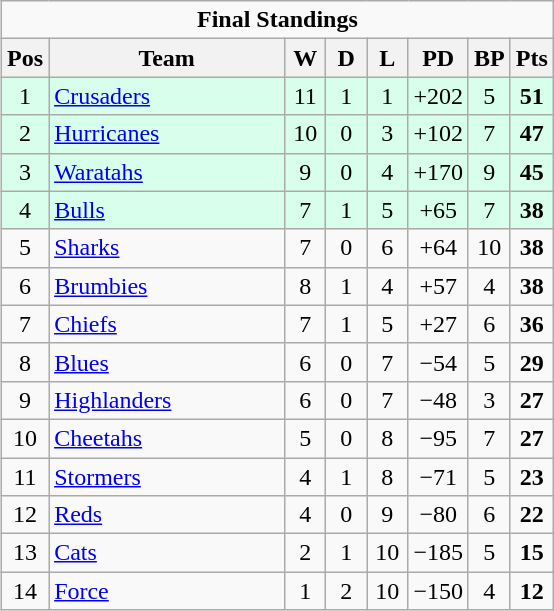<table class="wikitable" style="float:right; margin-left:15px; text-align: center;">
<tr>
<td colspan=15><div><strong>Final Standings</strong></div></td>
</tr>
<tr>
<th style="width:20px;">Pos</th>
<th style="width:150px;">Team</th>
<th style="width:20px;">W</th>
<th style="width:20px;">D</th>
<th style="width:20px;">L</th>
<th style="width:25px;">PD</th>
<th style="width:20px;">BP</th>
<th style="width:20px;">Pts</th>
</tr>
<tr style="background:#d8ffeb;">
<td>1</td>
<td align=left><a href='#'>Crusaders</a></td>
<td>11</td>
<td>1</td>
<td>1</td>
<td>+202</td>
<td>5</td>
<td><strong>51</strong></td>
</tr>
<tr style="background:#d8ffeb;">
<td>2</td>
<td align=left><a href='#'>Hurricanes</a></td>
<td>10</td>
<td>0</td>
<td>3</td>
<td>+102</td>
<td>7</td>
<td><strong>47</strong></td>
</tr>
<tr style="background:#d8ffeb;">
<td>3</td>
<td align=left><a href='#'>Waratahs</a></td>
<td>9</td>
<td>0</td>
<td>4</td>
<td>+170</td>
<td>9</td>
<td><strong>45</strong></td>
</tr>
<tr style="background:#d8ffeb;">
<td>4</td>
<td align=left><a href='#'>Bulls</a></td>
<td>7</td>
<td>1</td>
<td>5</td>
<td>+65</td>
<td>7</td>
<td><strong>38</strong></td>
</tr>
<tr>
<td>5</td>
<td align=left><a href='#'>Sharks</a></td>
<td>7</td>
<td>0</td>
<td>6</td>
<td>+64</td>
<td>10</td>
<td><strong>38</strong></td>
</tr>
<tr>
<td>6</td>
<td align=left><a href='#'>Brumbies</a></td>
<td>8</td>
<td>1</td>
<td>4</td>
<td>+57</td>
<td>4</td>
<td><strong>38</strong></td>
</tr>
<tr>
<td>7</td>
<td align=left><a href='#'>Chiefs</a></td>
<td>7</td>
<td>1</td>
<td>5</td>
<td>+27</td>
<td>6</td>
<td><strong>36</strong></td>
</tr>
<tr>
<td>8</td>
<td align=left><a href='#'>Blues</a></td>
<td>6</td>
<td>0</td>
<td>7</td>
<td>−54</td>
<td>5</td>
<td><strong>29</strong></td>
</tr>
<tr>
<td>9</td>
<td align=left><a href='#'>Highlanders</a></td>
<td>6</td>
<td>0</td>
<td>7</td>
<td>−48</td>
<td>3</td>
<td><strong>27</strong></td>
</tr>
<tr>
<td>10</td>
<td align=left><a href='#'>Cheetahs</a></td>
<td>5</td>
<td>0</td>
<td>8</td>
<td>−95</td>
<td>7</td>
<td><strong>27</strong></td>
</tr>
<tr>
<td>11</td>
<td align=left><a href='#'>Stormers</a></td>
<td>4</td>
<td>1</td>
<td>8</td>
<td>−71</td>
<td>5</td>
<td><strong>23</strong></td>
</tr>
<tr>
<td>12</td>
<td align=left><a href='#'>Reds</a></td>
<td>4</td>
<td>0</td>
<td>9</td>
<td>−80</td>
<td>6</td>
<td><strong>22</strong></td>
</tr>
<tr>
<td>13</td>
<td align=left><a href='#'>Cats</a></td>
<td>2</td>
<td>1</td>
<td>10</td>
<td>−185</td>
<td>5</td>
<td><strong>15</strong></td>
</tr>
<tr>
<td>14</td>
<td align=left><a href='#'>Force</a></td>
<td>1</td>
<td>2</td>
<td>10</td>
<td>−150</td>
<td>4</td>
<td><strong>12</strong></td>
</tr>
</table>
